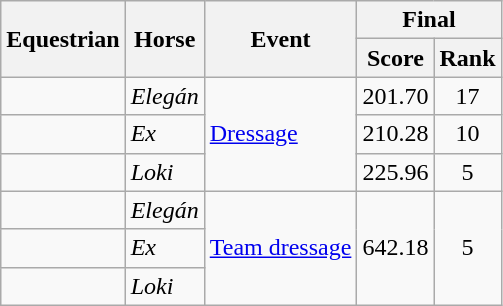<table class="wikitable sortable" style="text-align:center">
<tr>
<th rowspan=2>Equestrian</th>
<th rowspan=2>Horse</th>
<th rowspan=2>Event</th>
<th colspan=2>Final</th>
</tr>
<tr>
<th>Score</th>
<th>Rank</th>
</tr>
<tr>
<td align=left></td>
<td align=left><em>Elegán</em></td>
<td align=left rowspan=3><a href='#'>Dressage</a></td>
<td>201.70</td>
<td>17</td>
</tr>
<tr>
<td align=left></td>
<td align=left><em>Ex</em></td>
<td>210.28</td>
<td>10</td>
</tr>
<tr>
<td align=left></td>
<td align=left><em>Loki</em></td>
<td>225.96</td>
<td>5</td>
</tr>
<tr>
<td align=left></td>
<td align=left><em>Elegán</em></td>
<td align=left rowspan=3><a href='#'>Team dressage</a></td>
<td rowspan=3>642.18</td>
<td rowspan=3>5</td>
</tr>
<tr>
<td align=left></td>
<td align=left><em>Ex</em></td>
</tr>
<tr>
<td align=left></td>
<td align=left><em>Loki</em></td>
</tr>
</table>
